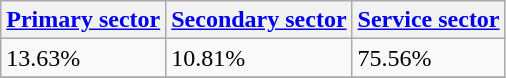<table class="wikitable" border="1">
<tr>
<th><a href='#'>Primary sector</a></th>
<th><a href='#'>Secondary sector</a></th>
<th><a href='#'>Service sector</a></th>
</tr>
<tr>
<td>13.63%</td>
<td>10.81%</td>
<td>75.56%</td>
</tr>
<tr>
</tr>
</table>
